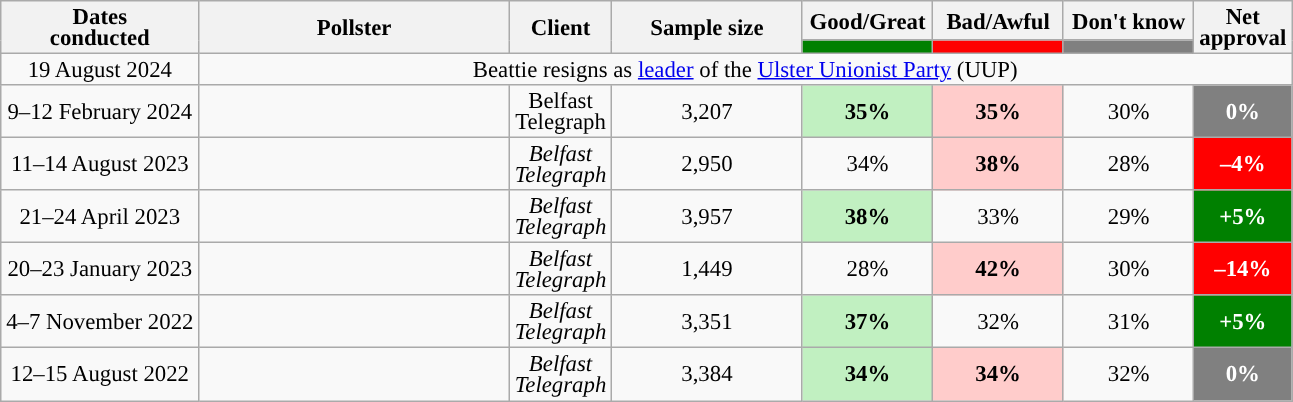<table class="wikitable collapsible sortable mw-datatable" style="text-align:center;font-size:95%;line-height:14px;">
<tr>
<th style="width:125px;" rowspan="2">Dates<br>conducted</th>
<th style="width:200px;" rowspan="2">Pollster</th>
<th style="width:60px;" rowspan="2">Client</th>
<th style="width:120px;" rowspan="2">Sample size</th>
<th class="unsortable" style="width:80px;">Good/Great</th>
<th class="unsortable" style="width: 80px;">Bad/Awful</th>
<th class="unsortable" style="width:80px;">Don't know</th>
<th class="unsortable" style="width:20px;" rowspan="2">Net approval</th>
</tr>
<tr>
<th class="unsortable" style="background:green;width:60px;"></th>
<th class="unsortable" style="background:red;width:60px;"></th>
<th class="unsortable" style="background:grey;width:60px;"></th>
</tr>
<tr>
<td>19 August 2024</td>
<td colspan="7">Beattie resigns as <a href='#'>leader</a> of the <a href='#'>Ulster Unionist Party</a> (UUP)</td>
</tr>
<tr>
<td>9–12 February 2024</td>
<td></td>
<td>Belfast Telegraph</td>
<td>3,207</td>
<td style="background:#C1F0C1"><strong>35%</strong></td>
<td style="background:#ffcccb"><strong>35%</strong></td>
<td>30%</td>
<td style="background:grey;color:white;"><strong>0%</strong></td>
</tr>
<tr>
<td>11–14 August 2023</td>
<td></td>
<td><em>Belfast Telegraph</em></td>
<td>2,950</td>
<td>34%</td>
<td style="background:#ffcccb"><strong>38%</strong></td>
<td>28%</td>
<td style="background:red;color:white"><strong>–4%</strong></td>
</tr>
<tr>
<td>21–24 April 2023</td>
<td></td>
<td><em>Belfast Telegraph</em></td>
<td>3,957</td>
<td style="background:#C1F0C1"><strong>38%</strong></td>
<td>33%</td>
<td>29%</td>
<td style="background:green;color:white"><strong>+5%</strong></td>
</tr>
<tr>
<td>20–23 January 2023</td>
<td></td>
<td><em>Belfast Telegraph</em></td>
<td>1,449</td>
<td>28%</td>
<td style="background:#ffcccb"><strong>42%</strong></td>
<td>30%</td>
<td style="background:red;color:white"><strong>–14%</strong></td>
</tr>
<tr>
<td>4–7 November 2022</td>
<td></td>
<td><em>Belfast Telegraph</em></td>
<td>3,351</td>
<td style="background:#C1F0C1"><strong>37%</strong></td>
<td>32%</td>
<td>31%</td>
<td style="background:green;color:white"><strong>+5%</strong></td>
</tr>
<tr>
<td>12–15 August 2022</td>
<td></td>
<td><em>Belfast Telegraph</em></td>
<td>3,384</td>
<td style="background:#C1F0C1"><strong>34%</strong></td>
<td style="background:#ffcccb"><strong>34%</strong></td>
<td>32%</td>
<td style="background:grey;color:white;"><strong>0%</strong></td>
</tr>
</table>
